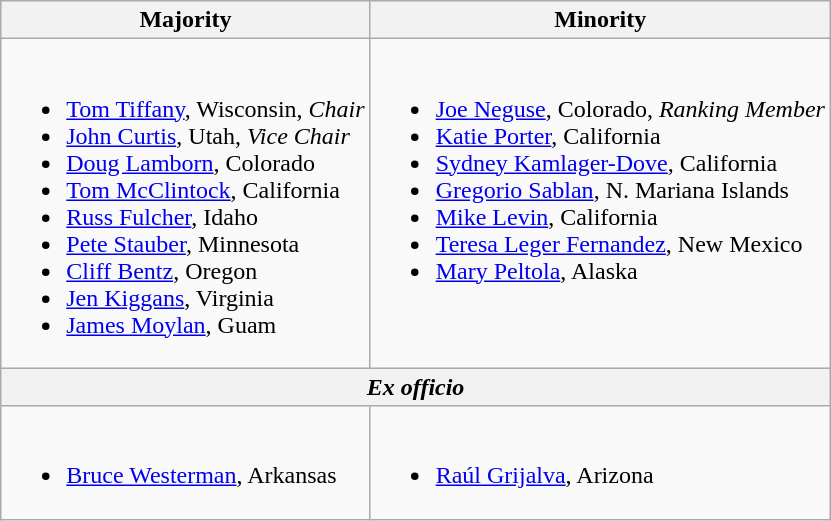<table class=wikitable>
<tr>
<th>Majority</th>
<th>Minority</th>
</tr>
<tr valign=top>
<td><br><ul><li><a href='#'>Tom Tiffany</a>, Wisconsin, <em>Chair</em></li><li><a href='#'>John Curtis</a>, Utah, <em>Vice Chair</em></li><li><a href='#'>Doug Lamborn</a>, Colorado</li><li><a href='#'>Tom McClintock</a>, California</li><li><a href='#'>Russ Fulcher</a>, Idaho</li><li><a href='#'>Pete Stauber</a>, Minnesota</li><li><a href='#'>Cliff Bentz</a>, Oregon</li><li><a href='#'>Jen Kiggans</a>, Virginia</li><li><a href='#'>James Moylan</a>, Guam</li></ul></td>
<td><br><ul><li><a href='#'>Joe Neguse</a>, Colorado, <em>Ranking Member</em></li><li><a href='#'>Katie Porter</a>, California</li><li><a href='#'>Sydney Kamlager-Dove</a>, California</li><li><a href='#'>Gregorio Sablan</a>, N. Mariana Islands</li><li><a href='#'>Mike Levin</a>, California</li><li><a href='#'>Teresa Leger Fernandez</a>, New Mexico</li><li><a href='#'>Mary Peltola</a>, Alaska</li></ul></td>
</tr>
<tr>
<th colspan=2><em>Ex officio</em></th>
</tr>
<tr>
<td><br><ul><li><a href='#'>Bruce Westerman</a>, Arkansas</li></ul></td>
<td><br><ul><li><a href='#'>Raúl Grijalva</a>, Arizona</li></ul></td>
</tr>
</table>
